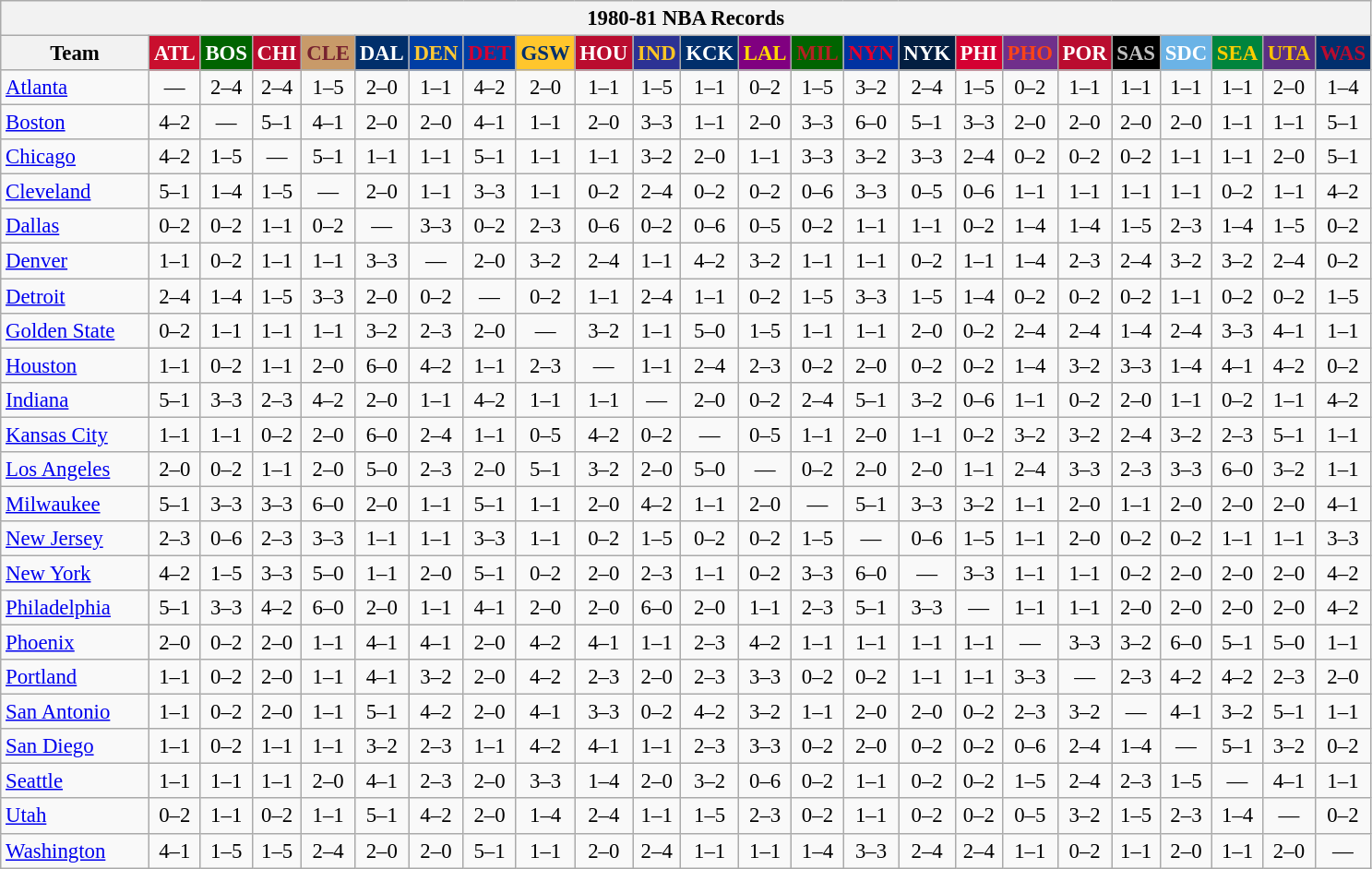<table class="wikitable" style="font-size:95%; text-align:center;">
<tr>
<th colspan=24>1980-81 NBA Records</th>
</tr>
<tr>
<th width=100>Team</th>
<th style="background:#C90F2E;color:#FFFFFF;width=35">ATL</th>
<th style="background:#006400;color:#FFFFFF;width=35">BOS</th>
<th style="background:#BA0C2F;color:#FFFFFF;width=35">CHI</th>
<th style="background:#C89A69;color:#77222F;width=35">CLE</th>
<th style="background:#012F6B;color:#FFFFFF;width=35">DAL</th>
<th style="background:#003EA4;color:#FDC835;width=35">DEN</th>
<th style="background:#003EA4;color:#D50032;width=35">DET</th>
<th style="background:#FFC62C;color:#012F6B;width=35">GSW</th>
<th style="background:#BA0C2F;color:#FFFFFF;width=35">HOU</th>
<th style="background:#2C3294;color:#FCC624;width=35">IND</th>
<th style="background:#012F6B;color:#FFFFFF;width=35">KCK</th>
<th style="background:#800080;color:#FFD700;width=35">LAL</th>
<th style="background:#006400;color:#B22222;width=35">MIL</th>
<th style="background:#0032A1;color:#E5002B;width=35">NYN</th>
<th style="background:#031E41;color:#FFFFFF;width=35">NYK</th>
<th style="background:#D40032;color:#FFFFFF;width=35">PHI</th>
<th style="background:#702F8B;color:#FA4417;width=35">PHO</th>
<th style="background:#BA0C2F;color:#FFFFFF;width=35">POR</th>
<th style="background:#000000;color:#C0C0C0;width=35">SAS</th>
<th style="background:#6BB3E6;color:#FFFFFF;width=35">SDC</th>
<th style="background:#00843D;color:#FFCD01;width=35">SEA</th>
<th style="background:#5C2F83;color:#FCC200;width=35">UTA</th>
<th style="background:#012F6D;color:#BA0C2F;width=35">WAS</th>
</tr>
<tr>
<td style="text-align:left;"><a href='#'>Atlanta</a></td>
<td>—</td>
<td>2–4</td>
<td>2–4</td>
<td>1–5</td>
<td>2–0</td>
<td>1–1</td>
<td>4–2</td>
<td>2–0</td>
<td>1–1</td>
<td>1–5</td>
<td>1–1</td>
<td>0–2</td>
<td>1–5</td>
<td>3–2</td>
<td>2–4</td>
<td>1–5</td>
<td>0–2</td>
<td>1–1</td>
<td>1–1</td>
<td>1–1</td>
<td>1–1</td>
<td>2–0</td>
<td>1–4</td>
</tr>
<tr>
<td style="text-align:left;"><a href='#'>Boston</a></td>
<td>4–2</td>
<td>—</td>
<td>5–1</td>
<td>4–1</td>
<td>2–0</td>
<td>2–0</td>
<td>4–1</td>
<td>1–1</td>
<td>2–0</td>
<td>3–3</td>
<td>1–1</td>
<td>2–0</td>
<td>3–3</td>
<td>6–0</td>
<td>5–1</td>
<td>3–3</td>
<td>2–0</td>
<td>2–0</td>
<td>2–0</td>
<td>2–0</td>
<td>1–1</td>
<td>1–1</td>
<td>5–1</td>
</tr>
<tr>
<td style="text-align:left;"><a href='#'>Chicago</a></td>
<td>4–2</td>
<td>1–5</td>
<td>—</td>
<td>5–1</td>
<td>1–1</td>
<td>1–1</td>
<td>5–1</td>
<td>1–1</td>
<td>1–1</td>
<td>3–2</td>
<td>2–0</td>
<td>1–1</td>
<td>3–3</td>
<td>3–2</td>
<td>3–3</td>
<td>2–4</td>
<td>0–2</td>
<td>0–2</td>
<td>0–2</td>
<td>1–1</td>
<td>1–1</td>
<td>2–0</td>
<td>5–1</td>
</tr>
<tr>
<td style="text-align:left;"><a href='#'>Cleveland</a></td>
<td>5–1</td>
<td>1–4</td>
<td>1–5</td>
<td>—</td>
<td>2–0</td>
<td>1–1</td>
<td>3–3</td>
<td>1–1</td>
<td>0–2</td>
<td>2–4</td>
<td>0–2</td>
<td>0–2</td>
<td>0–6</td>
<td>3–3</td>
<td>0–5</td>
<td>0–6</td>
<td>1–1</td>
<td>1–1</td>
<td>1–1</td>
<td>1–1</td>
<td>0–2</td>
<td>1–1</td>
<td>4–2</td>
</tr>
<tr>
<td style="text-align:left;"><a href='#'>Dallas</a></td>
<td>0–2</td>
<td>0–2</td>
<td>1–1</td>
<td>0–2</td>
<td>—</td>
<td>3–3</td>
<td>0–2</td>
<td>2–3</td>
<td>0–6</td>
<td>0–2</td>
<td>0–6</td>
<td>0–5</td>
<td>0–2</td>
<td>1–1</td>
<td>1–1</td>
<td>0–2</td>
<td>1–4</td>
<td>1–4</td>
<td>1–5</td>
<td>2–3</td>
<td>1–4</td>
<td>1–5</td>
<td>0–2</td>
</tr>
<tr>
<td style="text-align:left;"><a href='#'>Denver</a></td>
<td>1–1</td>
<td>0–2</td>
<td>1–1</td>
<td>1–1</td>
<td>3–3</td>
<td>—</td>
<td>2–0</td>
<td>3–2</td>
<td>2–4</td>
<td>1–1</td>
<td>4–2</td>
<td>3–2</td>
<td>1–1</td>
<td>1–1</td>
<td>0–2</td>
<td>1–1</td>
<td>1–4</td>
<td>2–3</td>
<td>2–4</td>
<td>3–2</td>
<td>3–2</td>
<td>2–4</td>
<td>0–2</td>
</tr>
<tr>
<td style="text-align:left;"><a href='#'>Detroit</a></td>
<td>2–4</td>
<td>1–4</td>
<td>1–5</td>
<td>3–3</td>
<td>2–0</td>
<td>0–2</td>
<td>—</td>
<td>0–2</td>
<td>1–1</td>
<td>2–4</td>
<td>1–1</td>
<td>0–2</td>
<td>1–5</td>
<td>3–3</td>
<td>1–5</td>
<td>1–4</td>
<td>0–2</td>
<td>0–2</td>
<td>0–2</td>
<td>1–1</td>
<td>0–2</td>
<td>0–2</td>
<td>1–5</td>
</tr>
<tr>
<td style="text-align:left;"><a href='#'>Golden State</a></td>
<td>0–2</td>
<td>1–1</td>
<td>1–1</td>
<td>1–1</td>
<td>3–2</td>
<td>2–3</td>
<td>2–0</td>
<td>—</td>
<td>3–2</td>
<td>1–1</td>
<td>5–0</td>
<td>1–5</td>
<td>1–1</td>
<td>1–1</td>
<td>2–0</td>
<td>0–2</td>
<td>2–4</td>
<td>2–4</td>
<td>1–4</td>
<td>2–4</td>
<td>3–3</td>
<td>4–1</td>
<td>1–1</td>
</tr>
<tr>
<td style="text-align:left;"><a href='#'>Houston</a></td>
<td>1–1</td>
<td>0–2</td>
<td>1–1</td>
<td>2–0</td>
<td>6–0</td>
<td>4–2</td>
<td>1–1</td>
<td>2–3</td>
<td>—</td>
<td>1–1</td>
<td>2–4</td>
<td>2–3</td>
<td>0–2</td>
<td>2–0</td>
<td>0–2</td>
<td>0–2</td>
<td>1–4</td>
<td>3–2</td>
<td>3–3</td>
<td>1–4</td>
<td>4–1</td>
<td>4–2</td>
<td>0–2</td>
</tr>
<tr>
<td style="text-align:left;"><a href='#'>Indiana</a></td>
<td>5–1</td>
<td>3–3</td>
<td>2–3</td>
<td>4–2</td>
<td>2–0</td>
<td>1–1</td>
<td>4–2</td>
<td>1–1</td>
<td>1–1</td>
<td>—</td>
<td>2–0</td>
<td>0–2</td>
<td>2–4</td>
<td>5–1</td>
<td>3–2</td>
<td>0–6</td>
<td>1–1</td>
<td>0–2</td>
<td>2–0</td>
<td>1–1</td>
<td>0–2</td>
<td>1–1</td>
<td>4–2</td>
</tr>
<tr>
<td style="text-align:left;"><a href='#'>Kansas City</a></td>
<td>1–1</td>
<td>1–1</td>
<td>0–2</td>
<td>2–0</td>
<td>6–0</td>
<td>2–4</td>
<td>1–1</td>
<td>0–5</td>
<td>4–2</td>
<td>0–2</td>
<td>—</td>
<td>0–5</td>
<td>1–1</td>
<td>2–0</td>
<td>1–1</td>
<td>0–2</td>
<td>3–2</td>
<td>3–2</td>
<td>2–4</td>
<td>3–2</td>
<td>2–3</td>
<td>5–1</td>
<td>1–1</td>
</tr>
<tr>
<td style="text-align:left;"><a href='#'>Los Angeles</a></td>
<td>2–0</td>
<td>0–2</td>
<td>1–1</td>
<td>2–0</td>
<td>5–0</td>
<td>2–3</td>
<td>2–0</td>
<td>5–1</td>
<td>3–2</td>
<td>2–0</td>
<td>5–0</td>
<td>—</td>
<td>0–2</td>
<td>2–0</td>
<td>2–0</td>
<td>1–1</td>
<td>2–4</td>
<td>3–3</td>
<td>2–3</td>
<td>3–3</td>
<td>6–0</td>
<td>3–2</td>
<td>1–1</td>
</tr>
<tr>
<td style="text-align:left;"><a href='#'>Milwaukee</a></td>
<td>5–1</td>
<td>3–3</td>
<td>3–3</td>
<td>6–0</td>
<td>2–0</td>
<td>1–1</td>
<td>5–1</td>
<td>1–1</td>
<td>2–0</td>
<td>4–2</td>
<td>1–1</td>
<td>2–0</td>
<td>—</td>
<td>5–1</td>
<td>3–3</td>
<td>3–2</td>
<td>1–1</td>
<td>2–0</td>
<td>1–1</td>
<td>2–0</td>
<td>2–0</td>
<td>2–0</td>
<td>4–1</td>
</tr>
<tr>
<td style="text-align:left;"><a href='#'>New Jersey</a></td>
<td>2–3</td>
<td>0–6</td>
<td>2–3</td>
<td>3–3</td>
<td>1–1</td>
<td>1–1</td>
<td>3–3</td>
<td>1–1</td>
<td>0–2</td>
<td>1–5</td>
<td>0–2</td>
<td>0–2</td>
<td>1–5</td>
<td>—</td>
<td>0–6</td>
<td>1–5</td>
<td>1–1</td>
<td>2–0</td>
<td>0–2</td>
<td>0–2</td>
<td>1–1</td>
<td>1–1</td>
<td>3–3</td>
</tr>
<tr>
<td style="text-align:left;"><a href='#'>New York</a></td>
<td>4–2</td>
<td>1–5</td>
<td>3–3</td>
<td>5–0</td>
<td>1–1</td>
<td>2–0</td>
<td>5–1</td>
<td>0–2</td>
<td>2–0</td>
<td>2–3</td>
<td>1–1</td>
<td>0–2</td>
<td>3–3</td>
<td>6–0</td>
<td>—</td>
<td>3–3</td>
<td>1–1</td>
<td>1–1</td>
<td>0–2</td>
<td>2–0</td>
<td>2–0</td>
<td>2–0</td>
<td>4–2</td>
</tr>
<tr>
<td style="text-align:left;"><a href='#'>Philadelphia</a></td>
<td>5–1</td>
<td>3–3</td>
<td>4–2</td>
<td>6–0</td>
<td>2–0</td>
<td>1–1</td>
<td>4–1</td>
<td>2–0</td>
<td>2–0</td>
<td>6–0</td>
<td>2–0</td>
<td>1–1</td>
<td>2–3</td>
<td>5–1</td>
<td>3–3</td>
<td>—</td>
<td>1–1</td>
<td>1–1</td>
<td>2–0</td>
<td>2–0</td>
<td>2–0</td>
<td>2–0</td>
<td>4–2</td>
</tr>
<tr>
<td style="text-align:left;"><a href='#'>Phoenix</a></td>
<td>2–0</td>
<td>0–2</td>
<td>2–0</td>
<td>1–1</td>
<td>4–1</td>
<td>4–1</td>
<td>2–0</td>
<td>4–2</td>
<td>4–1</td>
<td>1–1</td>
<td>2–3</td>
<td>4–2</td>
<td>1–1</td>
<td>1–1</td>
<td>1–1</td>
<td>1–1</td>
<td>—</td>
<td>3–3</td>
<td>3–2</td>
<td>6–0</td>
<td>5–1</td>
<td>5–0</td>
<td>1–1</td>
</tr>
<tr>
<td style="text-align:left;"><a href='#'>Portland</a></td>
<td>1–1</td>
<td>0–2</td>
<td>2–0</td>
<td>1–1</td>
<td>4–1</td>
<td>3–2</td>
<td>2–0</td>
<td>4–2</td>
<td>2–3</td>
<td>2–0</td>
<td>2–3</td>
<td>3–3</td>
<td>0–2</td>
<td>0–2</td>
<td>1–1</td>
<td>1–1</td>
<td>3–3</td>
<td>—</td>
<td>2–3</td>
<td>4–2</td>
<td>4–2</td>
<td>2–3</td>
<td>2–0</td>
</tr>
<tr>
<td style="text-align:left;"><a href='#'>San Antonio</a></td>
<td>1–1</td>
<td>0–2</td>
<td>2–0</td>
<td>1–1</td>
<td>5–1</td>
<td>4–2</td>
<td>2–0</td>
<td>4–1</td>
<td>3–3</td>
<td>0–2</td>
<td>4–2</td>
<td>3–2</td>
<td>1–1</td>
<td>2–0</td>
<td>2–0</td>
<td>0–2</td>
<td>2–3</td>
<td>3–2</td>
<td>—</td>
<td>4–1</td>
<td>3–2</td>
<td>5–1</td>
<td>1–1</td>
</tr>
<tr>
<td style="text-align:left;"><a href='#'>San Diego</a></td>
<td>1–1</td>
<td>0–2</td>
<td>1–1</td>
<td>1–1</td>
<td>3–2</td>
<td>2–3</td>
<td>1–1</td>
<td>4–2</td>
<td>4–1</td>
<td>1–1</td>
<td>2–3</td>
<td>3–3</td>
<td>0–2</td>
<td>2–0</td>
<td>0–2</td>
<td>0–2</td>
<td>0–6</td>
<td>2–4</td>
<td>1–4</td>
<td>—</td>
<td>5–1</td>
<td>3–2</td>
<td>0–2</td>
</tr>
<tr>
<td style="text-align:left;"><a href='#'>Seattle</a></td>
<td>1–1</td>
<td>1–1</td>
<td>1–1</td>
<td>2–0</td>
<td>4–1</td>
<td>2–3</td>
<td>2–0</td>
<td>3–3</td>
<td>1–4</td>
<td>2–0</td>
<td>3–2</td>
<td>0–6</td>
<td>0–2</td>
<td>1–1</td>
<td>0–2</td>
<td>0–2</td>
<td>1–5</td>
<td>2–4</td>
<td>2–3</td>
<td>1–5</td>
<td>—</td>
<td>4–1</td>
<td>1–1</td>
</tr>
<tr>
<td style="text-align:left;"><a href='#'>Utah</a></td>
<td>0–2</td>
<td>1–1</td>
<td>0–2</td>
<td>1–1</td>
<td>5–1</td>
<td>4–2</td>
<td>2–0</td>
<td>1–4</td>
<td>2–4</td>
<td>1–1</td>
<td>1–5</td>
<td>2–3</td>
<td>0–2</td>
<td>1–1</td>
<td>0–2</td>
<td>0–2</td>
<td>0–5</td>
<td>3–2</td>
<td>1–5</td>
<td>2–3</td>
<td>1–4</td>
<td>—</td>
<td>0–2</td>
</tr>
<tr>
<td style="text-align:left;"><a href='#'>Washington</a></td>
<td>4–1</td>
<td>1–5</td>
<td>1–5</td>
<td>2–4</td>
<td>2–0</td>
<td>2–0</td>
<td>5–1</td>
<td>1–1</td>
<td>2–0</td>
<td>2–4</td>
<td>1–1</td>
<td>1–1</td>
<td>1–4</td>
<td>3–3</td>
<td>2–4</td>
<td>2–4</td>
<td>1–1</td>
<td>0–2</td>
<td>1–1</td>
<td>2–0</td>
<td>1–1</td>
<td>2–0</td>
<td>—</td>
</tr>
</table>
